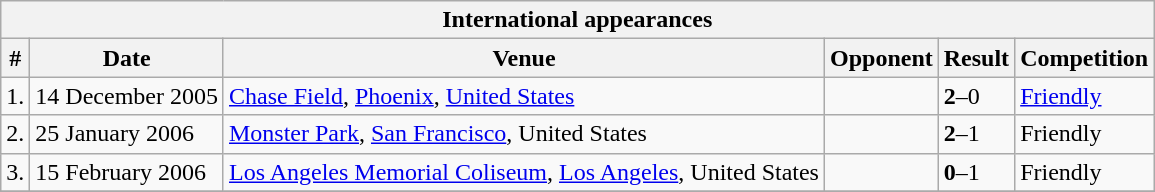<table class="wikitable collapsible collapsed" style="font-size:100%">
<tr>
<th colspan="10"><strong>International appearances</strong></th>
</tr>
<tr>
<th>#</th>
<th>Date</th>
<th>Venue</th>
<th>Opponent</th>
<th>Result</th>
<th>Competition</th>
</tr>
<tr>
<td>1.</td>
<td>14 December 2005</td>
<td><a href='#'>Chase Field</a>, <a href='#'>Phoenix</a>, <a href='#'>United States</a></td>
<td></td>
<td><strong>2</strong>–0</td>
<td><a href='#'>Friendly</a></td>
</tr>
<tr>
<td>2.</td>
<td>25 January 2006</td>
<td><a href='#'>Monster Park</a>, <a href='#'>San Francisco</a>, United States</td>
<td></td>
<td><strong>2</strong>–1</td>
<td>Friendly</td>
</tr>
<tr>
<td>3.</td>
<td>15 February 2006</td>
<td><a href='#'>Los Angeles Memorial Coliseum</a>, <a href='#'>Los Angeles</a>, United States</td>
<td></td>
<td><strong>0</strong>–1</td>
<td>Friendly</td>
</tr>
<tr>
</tr>
</table>
